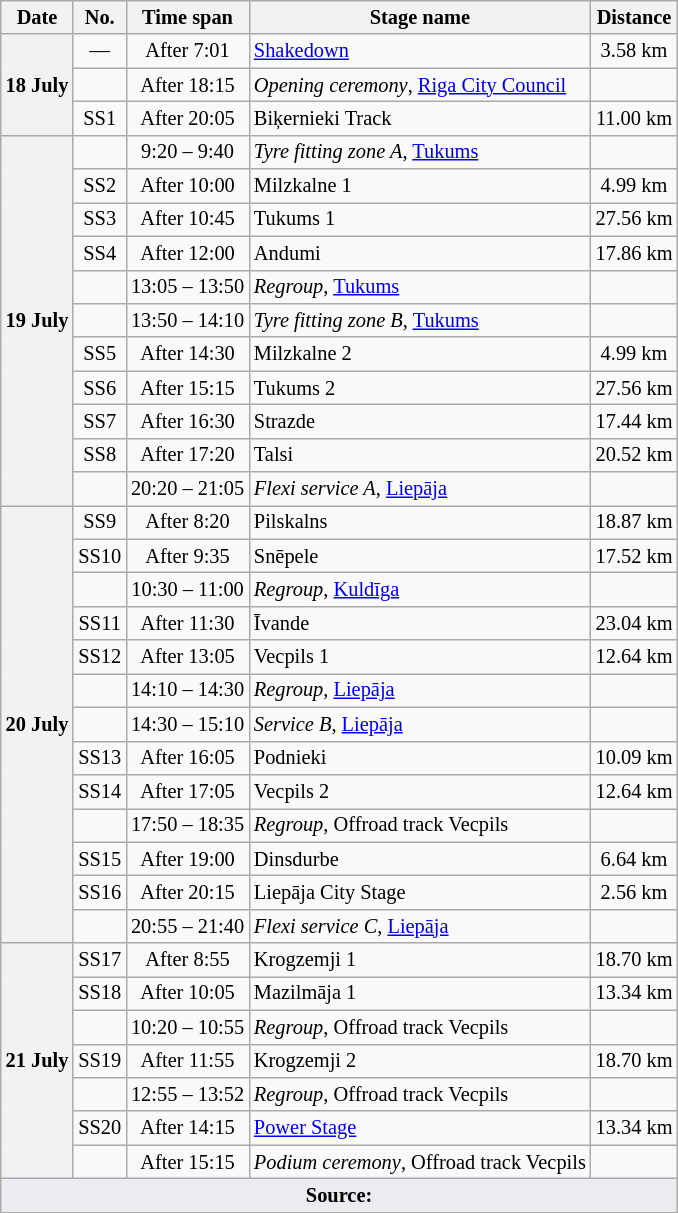<table class="wikitable" style="font-size: 85%;">
<tr>
<th>Date</th>
<th>No.</th>
<th>Time span</th>
<th>Stage name</th>
<th>Distance</th>
</tr>
<tr>
<th rowspan="3">18 July</th>
<td align="center">—</td>
<td align="center">After 7:01</td>
<td><a href='#'>Shakedown</a></td>
<td align="center">3.58 km</td>
</tr>
<tr>
<td align="center"></td>
<td align="center">After 18:15</td>
<td><em>Opening ceremony</em>, <a href='#'>Riga City Council</a></td>
<td></td>
</tr>
<tr>
<td align="center">SS1</td>
<td align="center">After 20:05</td>
<td>Biķernieki Track</td>
<td align="center">11.00 km</td>
</tr>
<tr>
<th rowspan="11">19 July</th>
<td align="center"></td>
<td align="center">9:20 – 9:40</td>
<td><em>Tyre fitting zone A</em>, <a href='#'>Tukums</a></td>
<td></td>
</tr>
<tr>
<td align="center">SS2</td>
<td align="center">After 10:00</td>
<td>Milzkalne 1</td>
<td align="center">4.99 km</td>
</tr>
<tr>
<td align="center">SS3</td>
<td align="center">After 10:45</td>
<td>Tukums 1</td>
<td align="center">27.56 km</td>
</tr>
<tr>
<td align="center">SS4</td>
<td align="center">After 12:00</td>
<td>Andumi</td>
<td align="center">17.86 km</td>
</tr>
<tr>
<td align="center"></td>
<td align="center">13:05 – 13:50</td>
<td><em>Regroup</em>, <a href='#'>Tukums</a></td>
<td></td>
</tr>
<tr>
<td align="center"></td>
<td align="center">13:50 – 14:10</td>
<td><em>Tyre fitting zone B</em>, <a href='#'>Tukums</a></td>
<td></td>
</tr>
<tr>
<td align="center">SS5</td>
<td align="center">After 14:30</td>
<td>Milzkalne 2</td>
<td align="center">4.99 km</td>
</tr>
<tr>
<td align="center">SS6</td>
<td align="center">After 15:15</td>
<td>Tukums 2</td>
<td align="center">27.56 km</td>
</tr>
<tr>
<td align="center">SS7</td>
<td align="center">After 16:30</td>
<td>Strazde</td>
<td align="center">17.44 km</td>
</tr>
<tr>
<td align="center">SS8</td>
<td align="center">After 17:20</td>
<td>Talsi</td>
<td align="center">20.52 km</td>
</tr>
<tr>
<td align="center"></td>
<td align="center">20:20 – 21:05</td>
<td><em>Flexi service A</em>, <a href='#'>Liepāja</a></td>
<td></td>
</tr>
<tr>
<th rowspan="13">20 July</th>
<td align="center">SS9</td>
<td align="center">After 8:20</td>
<td>Pilskalns</td>
<td align="center">18.87 km</td>
</tr>
<tr>
<td align="center">SS10</td>
<td align="center">After 9:35</td>
<td>Snēpele</td>
<td align="center">17.52 km</td>
</tr>
<tr>
<td align="center"></td>
<td align="center">10:30 – 11:00</td>
<td><em>Regroup</em>, <a href='#'>Kuldīga</a></td>
<td></td>
</tr>
<tr>
<td align="center">SS11</td>
<td align="center">After 11:30</td>
<td>Īvande</td>
<td align="center">23.04 km</td>
</tr>
<tr>
<td align="center">SS12</td>
<td align="center">After 13:05</td>
<td>Vecpils 1</td>
<td align="center">12.64 km</td>
</tr>
<tr>
<td align="center"></td>
<td align="center">14:10 – 14:30</td>
<td><em>Regroup</em>, <a href='#'>Liepāja</a></td>
<td></td>
</tr>
<tr>
<td align="center"></td>
<td align="center">14:30 – 15:10</td>
<td><em>Service B</em>, <a href='#'>Liepāja</a></td>
<td></td>
</tr>
<tr>
<td align="center">SS13</td>
<td align="center">After 16:05</td>
<td>Podnieki</td>
<td align="center">10.09 km</td>
</tr>
<tr>
<td align="center">SS14</td>
<td align="center">After 17:05</td>
<td>Vecpils 2</td>
<td align="center">12.64 km</td>
</tr>
<tr>
<td align="center"></td>
<td align="center">17:50 – 18:35</td>
<td><em>Regroup</em>, Offroad track Vecpils</td>
<td></td>
</tr>
<tr>
<td align="center">SS15</td>
<td align="center">After 19:00</td>
<td>Dinsdurbe</td>
<td align="center">6.64 km</td>
</tr>
<tr>
<td align="center">SS16</td>
<td align="center">After 20:15</td>
<td>Liepāja City Stage</td>
<td align="center">2.56 km</td>
</tr>
<tr>
<td align="center"></td>
<td align="center">20:55 – 21:40</td>
<td><em>Flexi service C</em>, <a href='#'>Liepāja</a></td>
<td></td>
</tr>
<tr>
<th rowspan="7">21 July</th>
<td align="center">SS17</td>
<td align="center">After 8:55</td>
<td>Krogzemji 1</td>
<td align="center">18.70 km</td>
</tr>
<tr>
<td align="center">SS18</td>
<td align="center">After 10:05</td>
<td>Mazilmāja 1</td>
<td align="center">13.34 km</td>
</tr>
<tr>
<td align="center"></td>
<td align="center">10:20 – 10:55</td>
<td><em>Regroup</em>, Offroad track Vecpils</td>
<td></td>
</tr>
<tr>
<td align="center">SS19</td>
<td align="center">After 11:55</td>
<td>Krogzemji 2</td>
<td align="center">18.70 km</td>
</tr>
<tr>
<td align="center"></td>
<td align="center">12:55 – 13:52</td>
<td><em>Regroup</em>, Offroad track Vecpils</td>
<td></td>
</tr>
<tr>
<td align="center">SS20</td>
<td align="center">After 14:15</td>
<td><a href='#'>Power Stage</a></td>
<td align="center">13.34 km</td>
</tr>
<tr>
<td align="center"></td>
<td align="center">After 15:15</td>
<td><em>Podium ceremony</em>, Offroad track Vecpils</td>
<td></td>
</tr>
<tr>
<td colspan="5" style="background-color:#EAECF0;text-align:center"><strong>Source:</strong></td>
</tr>
<tr>
</tr>
</table>
